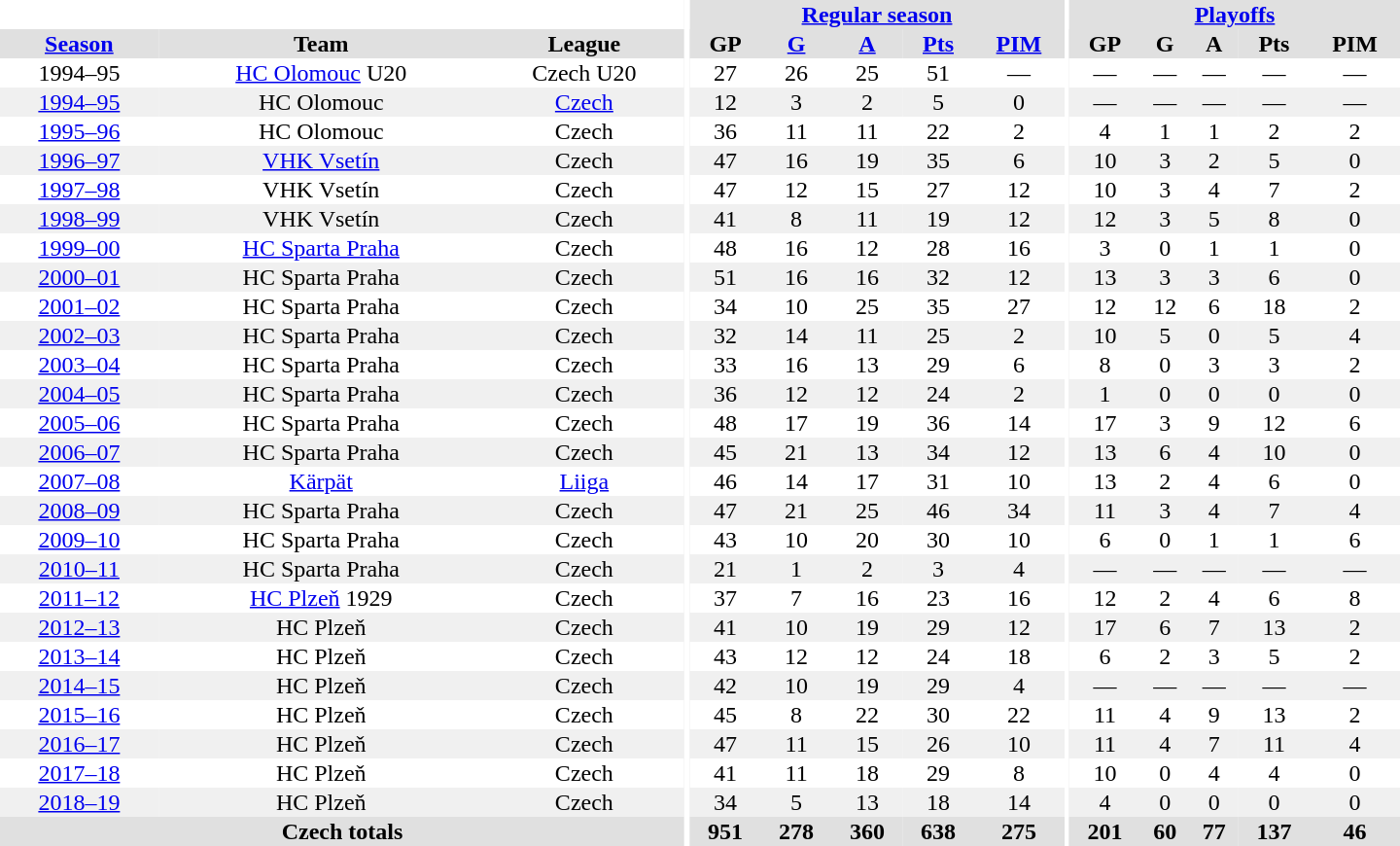<table border="0" cellpadding="1" cellspacing="0" style="text-align:center; width:60em">
<tr bgcolor="#e0e0e0">
<th colspan="3" bgcolor="#ffffff"></th>
<th rowspan="99" bgcolor="#ffffff"></th>
<th colspan="5"><a href='#'>Regular season</a></th>
<th rowspan="99" bgcolor="#ffffff"></th>
<th colspan="5"><a href='#'>Playoffs</a></th>
</tr>
<tr bgcolor="#e0e0e0">
<th><a href='#'>Season</a></th>
<th>Team</th>
<th>League</th>
<th>GP</th>
<th><a href='#'>G</a></th>
<th><a href='#'>A</a></th>
<th><a href='#'>Pts</a></th>
<th><a href='#'>PIM</a></th>
<th>GP</th>
<th>G</th>
<th>A</th>
<th>Pts</th>
<th>PIM</th>
</tr>
<tr>
<td>1994–95</td>
<td><a href='#'>HC Olomouc</a> U20</td>
<td>Czech U20</td>
<td>27</td>
<td>26</td>
<td>25</td>
<td>51</td>
<td>—</td>
<td>—</td>
<td>—</td>
<td>—</td>
<td>—</td>
<td>—</td>
</tr>
<tr bgcolor="#f0f0f0">
<td><a href='#'>1994–95</a></td>
<td>HC Olomouc</td>
<td><a href='#'>Czech</a></td>
<td>12</td>
<td>3</td>
<td>2</td>
<td>5</td>
<td>0</td>
<td>—</td>
<td>—</td>
<td>—</td>
<td>—</td>
<td>—</td>
</tr>
<tr>
<td><a href='#'>1995–96</a></td>
<td>HC Olomouc</td>
<td>Czech</td>
<td>36</td>
<td>11</td>
<td>11</td>
<td>22</td>
<td>2</td>
<td>4</td>
<td>1</td>
<td>1</td>
<td>2</td>
<td>2</td>
</tr>
<tr bgcolor="#f0f0f0">
<td><a href='#'>1996–97</a></td>
<td><a href='#'>VHK Vsetín</a></td>
<td>Czech</td>
<td>47</td>
<td>16</td>
<td>19</td>
<td>35</td>
<td>6</td>
<td>10</td>
<td>3</td>
<td>2</td>
<td>5</td>
<td>0</td>
</tr>
<tr>
<td><a href='#'>1997–98</a></td>
<td>VHK Vsetín</td>
<td>Czech</td>
<td>47</td>
<td>12</td>
<td>15</td>
<td>27</td>
<td>12</td>
<td>10</td>
<td>3</td>
<td>4</td>
<td>7</td>
<td>2</td>
</tr>
<tr bgcolor="#f0f0f0">
<td><a href='#'>1998–99</a></td>
<td>VHK Vsetín</td>
<td>Czech</td>
<td>41</td>
<td>8</td>
<td>11</td>
<td>19</td>
<td>12</td>
<td>12</td>
<td>3</td>
<td>5</td>
<td>8</td>
<td>0</td>
</tr>
<tr>
<td><a href='#'>1999–00</a></td>
<td><a href='#'>HC Sparta Praha</a></td>
<td>Czech</td>
<td>48</td>
<td>16</td>
<td>12</td>
<td>28</td>
<td>16</td>
<td>3</td>
<td>0</td>
<td>1</td>
<td>1</td>
<td>0</td>
</tr>
<tr bgcolor="#f0f0f0">
<td><a href='#'>2000–01</a></td>
<td>HC Sparta Praha</td>
<td>Czech</td>
<td>51</td>
<td>16</td>
<td>16</td>
<td>32</td>
<td>12</td>
<td>13</td>
<td>3</td>
<td>3</td>
<td>6</td>
<td>0</td>
</tr>
<tr>
<td><a href='#'>2001–02</a></td>
<td>HC Sparta Praha</td>
<td>Czech</td>
<td>34</td>
<td>10</td>
<td>25</td>
<td>35</td>
<td>27</td>
<td>12</td>
<td>12</td>
<td>6</td>
<td>18</td>
<td>2</td>
</tr>
<tr bgcolor="#f0f0f0">
<td><a href='#'>2002–03</a></td>
<td>HC Sparta Praha</td>
<td>Czech</td>
<td>32</td>
<td>14</td>
<td>11</td>
<td>25</td>
<td>2</td>
<td>10</td>
<td>5</td>
<td>0</td>
<td>5</td>
<td>4</td>
</tr>
<tr>
<td><a href='#'>2003–04</a></td>
<td>HC Sparta Praha</td>
<td>Czech</td>
<td>33</td>
<td>16</td>
<td>13</td>
<td>29</td>
<td>6</td>
<td>8</td>
<td>0</td>
<td>3</td>
<td>3</td>
<td>2</td>
</tr>
<tr bgcolor="#f0f0f0">
<td><a href='#'>2004–05</a></td>
<td>HC Sparta Praha</td>
<td>Czech</td>
<td>36</td>
<td>12</td>
<td>12</td>
<td>24</td>
<td>2</td>
<td>1</td>
<td>0</td>
<td>0</td>
<td>0</td>
<td>0</td>
</tr>
<tr>
<td><a href='#'>2005–06</a></td>
<td>HC Sparta Praha</td>
<td>Czech</td>
<td>48</td>
<td>17</td>
<td>19</td>
<td>36</td>
<td>14</td>
<td>17</td>
<td>3</td>
<td>9</td>
<td>12</td>
<td>6</td>
</tr>
<tr bgcolor="#f0f0f0">
<td><a href='#'>2006–07</a></td>
<td>HC Sparta Praha</td>
<td>Czech</td>
<td>45</td>
<td>21</td>
<td>13</td>
<td>34</td>
<td>12</td>
<td>13</td>
<td>6</td>
<td>4</td>
<td>10</td>
<td>0</td>
</tr>
<tr>
<td><a href='#'>2007–08</a></td>
<td><a href='#'>Kärpät</a></td>
<td><a href='#'>Liiga</a></td>
<td>46</td>
<td>14</td>
<td>17</td>
<td>31</td>
<td>10</td>
<td>13</td>
<td>2</td>
<td>4</td>
<td>6</td>
<td>0</td>
</tr>
<tr bgcolor="#f0f0f0">
<td><a href='#'>2008–09</a></td>
<td>HC Sparta Praha</td>
<td>Czech</td>
<td>47</td>
<td>21</td>
<td>25</td>
<td>46</td>
<td>34</td>
<td>11</td>
<td>3</td>
<td>4</td>
<td>7</td>
<td>4</td>
</tr>
<tr>
<td><a href='#'>2009–10</a></td>
<td>HC Sparta Praha</td>
<td>Czech</td>
<td>43</td>
<td>10</td>
<td>20</td>
<td>30</td>
<td>10</td>
<td>6</td>
<td>0</td>
<td>1</td>
<td>1</td>
<td>6</td>
</tr>
<tr bgcolor="#f0f0f0">
<td><a href='#'>2010–11</a></td>
<td>HC Sparta Praha</td>
<td>Czech</td>
<td>21</td>
<td>1</td>
<td>2</td>
<td>3</td>
<td>4</td>
<td>—</td>
<td>—</td>
<td>—</td>
<td>—</td>
<td>—</td>
</tr>
<tr>
<td><a href='#'>2011–12</a></td>
<td><a href='#'>HC Plzeň</a> 1929</td>
<td>Czech</td>
<td>37</td>
<td>7</td>
<td>16</td>
<td>23</td>
<td>16</td>
<td>12</td>
<td>2</td>
<td>4</td>
<td>6</td>
<td>8</td>
</tr>
<tr bgcolor="#f0f0f0">
<td><a href='#'>2012–13</a></td>
<td>HC Plzeň</td>
<td>Czech</td>
<td>41</td>
<td>10</td>
<td>19</td>
<td>29</td>
<td>12</td>
<td>17</td>
<td>6</td>
<td>7</td>
<td>13</td>
<td>2</td>
</tr>
<tr>
<td><a href='#'>2013–14</a></td>
<td>HC Plzeň</td>
<td>Czech</td>
<td>43</td>
<td>12</td>
<td>12</td>
<td>24</td>
<td>18</td>
<td>6</td>
<td>2</td>
<td>3</td>
<td>5</td>
<td>2</td>
</tr>
<tr bgcolor="#f0f0f0">
<td><a href='#'>2014–15</a></td>
<td>HC Plzeň</td>
<td>Czech</td>
<td>42</td>
<td>10</td>
<td>19</td>
<td>29</td>
<td>4</td>
<td>—</td>
<td>—</td>
<td>—</td>
<td>—</td>
<td>—</td>
</tr>
<tr>
<td><a href='#'>2015–16</a></td>
<td>HC Plzeň</td>
<td>Czech</td>
<td>45</td>
<td>8</td>
<td>22</td>
<td>30</td>
<td>22</td>
<td>11</td>
<td>4</td>
<td>9</td>
<td>13</td>
<td>2</td>
</tr>
<tr bgcolor="#f0f0f0">
<td><a href='#'>2016–17</a></td>
<td>HC Plzeň</td>
<td>Czech</td>
<td>47</td>
<td>11</td>
<td>15</td>
<td>26</td>
<td>10</td>
<td>11</td>
<td>4</td>
<td>7</td>
<td>11</td>
<td>4</td>
</tr>
<tr>
<td><a href='#'>2017–18</a></td>
<td>HC Plzeň</td>
<td>Czech</td>
<td>41</td>
<td>11</td>
<td>18</td>
<td>29</td>
<td>8</td>
<td>10</td>
<td>0</td>
<td>4</td>
<td>4</td>
<td>0</td>
</tr>
<tr bgcolor="#f0f0f0">
<td><a href='#'>2018–19</a></td>
<td>HC Plzeň</td>
<td>Czech</td>
<td>34</td>
<td>5</td>
<td>13</td>
<td>18</td>
<td>14</td>
<td>4</td>
<td>0</td>
<td>0</td>
<td>0</td>
<td>0</td>
</tr>
<tr>
</tr>
<tr ALIGN="center" bgcolor="#e0e0e0">
<th colspan="3">Czech totals</th>
<th ALIGN="center">951</th>
<th ALIGN="center">278</th>
<th ALIGN="center">360</th>
<th ALIGN="center">638</th>
<th ALIGN="center">275</th>
<th ALIGN="center">201</th>
<th ALIGN="center">60</th>
<th ALIGN="center">77</th>
<th ALIGN="center">137</th>
<th ALIGN="center">46</th>
</tr>
</table>
